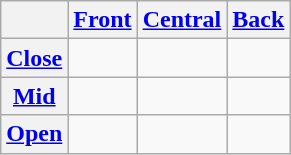<table class="wikitable" style="text-align:center;">
<tr>
<th></th>
<th><a href='#'>Front</a></th>
<th><a href='#'>Central</a></th>
<th><a href='#'>Back</a></th>
</tr>
<tr>
<th><a href='#'>Close</a></th>
<td></td>
<td></td>
<td></td>
</tr>
<tr>
<th><a href='#'>Mid</a></th>
<td></td>
<td></td>
<td></td>
</tr>
<tr>
<th><a href='#'>Open</a></th>
<td></td>
<td></td>
<td></td>
</tr>
</table>
